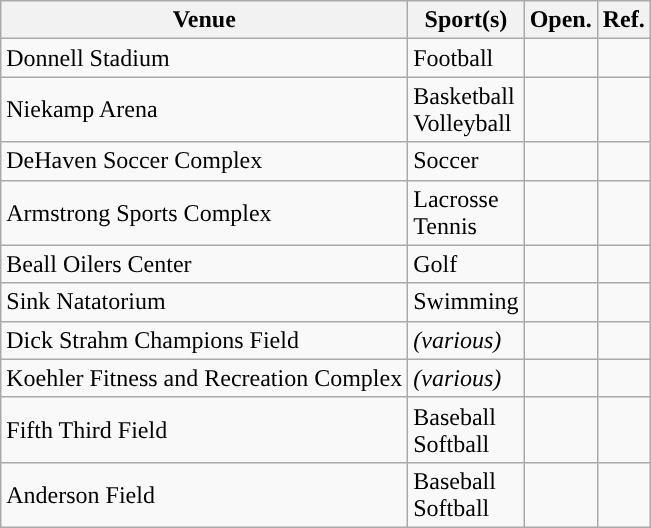<table class="wikitable"; style= "text-align: ">
<tr>
<th width=px>Venue</th>
<th width=px>Sport(s)</th>
<th width=px>Open.</th>
<th width=px>Ref.</th>
</tr>
<tr>
<td>Donnell Stadium</td>
<td>Football</td>
<td></td>
<td></td>
</tr>
<tr>
<td>Niekamp Arena</td>
<td>Basketball <br> Volleyball</td>
<td></td>
<td></td>
</tr>
<tr>
<td>DeHaven Soccer Complex</td>
<td>Soccer</td>
<td></td>
<td></td>
</tr>
<tr>
<td>Armstrong Sports Complex</td>
<td>Lacrosse <br> Tennis</td>
<td></td>
<td></td>
</tr>
<tr>
<td>Beall Oilers Center</td>
<td>Golf</td>
<td></td>
<td></td>
</tr>
<tr>
<td>Sink Natatorium</td>
<td>Swimming</td>
<td></td>
<td></td>
</tr>
<tr>
<td>Dick Strahm Champions Field</td>
<td><em>(various)</em></td>
<td></td>
<td></td>
</tr>
<tr>
<td>Koehler Fitness and Recreation Complex</td>
<td><em>(various)</em></td>
<td></td>
<td></td>
</tr>
<tr>
<td>Fifth Third Field</td>
<td>Baseball<br> Softball</td>
<td></td>
<td></td>
</tr>
<tr>
<td>Anderson Field</td>
<td>Baseball<br>Softball</td>
<td></td>
<td></td>
</tr>
</table>
